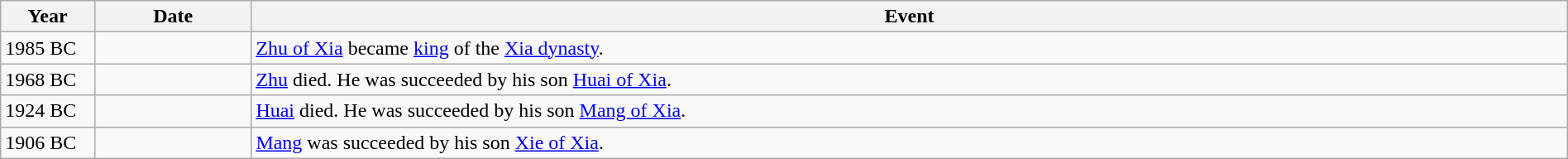<table class="wikitable" width="100%">
<tr>
<th style="width:6%">Year</th>
<th style="width:10%">Date</th>
<th>Event</th>
</tr>
<tr>
<td>1985 BC</td>
<td></td>
<td><a href='#'>Zhu of Xia</a> became <a href='#'>king</a> of the <a href='#'>Xia dynasty</a>.</td>
</tr>
<tr>
<td>1968 BC</td>
<td></td>
<td><a href='#'>Zhu</a> died.  He was succeeded by his son <a href='#'>Huai of Xia</a>.</td>
</tr>
<tr>
<td>1924 BC</td>
<td></td>
<td><a href='#'>Huai</a> died.  He was succeeded by his son <a href='#'>Mang of Xia</a>.</td>
</tr>
<tr>
<td>1906 BC</td>
<td></td>
<td><a href='#'>Mang</a> was succeeded by his son <a href='#'>Xie of Xia</a>.</td>
</tr>
</table>
